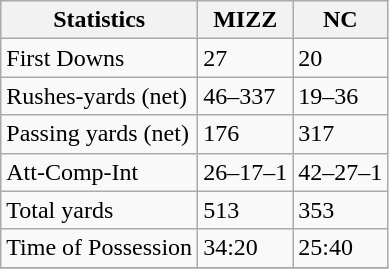<table class="wikitable">
<tr>
<th>Statistics</th>
<th>MIZZ</th>
<th>NC</th>
</tr>
<tr>
<td>First Downs</td>
<td>27</td>
<td>20</td>
</tr>
<tr>
<td>Rushes-yards (net)</td>
<td>46–337</td>
<td>19–36</td>
</tr>
<tr>
<td>Passing yards (net)</td>
<td>176</td>
<td>317</td>
</tr>
<tr>
<td>Att-Comp-Int</td>
<td>26–17–1</td>
<td>42–27–1</td>
</tr>
<tr>
<td>Total yards</td>
<td>513</td>
<td>353</td>
</tr>
<tr>
<td>Time of Possession</td>
<td>34:20</td>
<td>25:40</td>
</tr>
<tr>
</tr>
</table>
